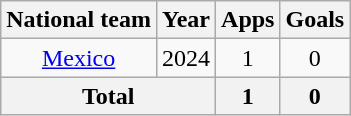<table class="wikitable" style="text-align:center">
<tr>
<th>National team</th>
<th>Year</th>
<th>Apps</th>
<th>Goals</th>
</tr>
<tr>
<td rowspan="1"><a href='#'>Mexico</a></td>
<td>2024</td>
<td>1</td>
<td>0</td>
</tr>
<tr>
<th colspan="2">Total</th>
<th>1</th>
<th>0</th>
</tr>
</table>
